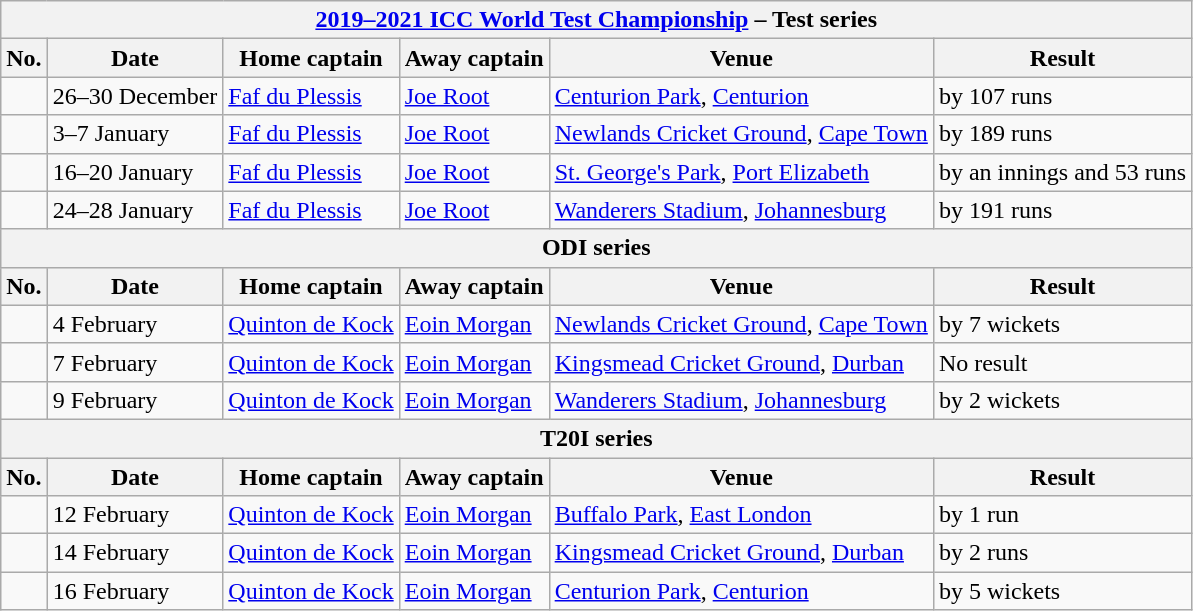<table class="wikitable">
<tr>
<th colspan="9"><a href='#'>2019–2021 ICC World Test Championship</a> – Test series</th>
</tr>
<tr>
<th>No.</th>
<th>Date</th>
<th>Home captain</th>
<th>Away captain</th>
<th>Venue</th>
<th>Result</th>
</tr>
<tr>
<td></td>
<td>26–30 December</td>
<td><a href='#'>Faf du Plessis</a></td>
<td><a href='#'>Joe Root</a></td>
<td><a href='#'>Centurion Park</a>, <a href='#'>Centurion</a></td>
<td> by 107 runs</td>
</tr>
<tr>
<td></td>
<td>3–7 January</td>
<td><a href='#'>Faf du Plessis</a></td>
<td><a href='#'>Joe Root</a></td>
<td><a href='#'>Newlands Cricket Ground</a>, <a href='#'>Cape Town</a></td>
<td> by 189 runs</td>
</tr>
<tr>
<td></td>
<td>16–20 January</td>
<td><a href='#'>Faf du Plessis</a></td>
<td><a href='#'>Joe Root</a></td>
<td><a href='#'>St. George's Park</a>, <a href='#'>Port Elizabeth</a></td>
<td> by an innings and 53 runs</td>
</tr>
<tr>
<td></td>
<td>24–28 January</td>
<td><a href='#'>Faf du Plessis</a></td>
<td><a href='#'>Joe Root</a></td>
<td><a href='#'>Wanderers Stadium</a>, <a href='#'>Johannesburg</a></td>
<td> by 191 runs</td>
</tr>
<tr>
<th colspan="9">ODI series</th>
</tr>
<tr>
<th>No.</th>
<th>Date</th>
<th>Home captain</th>
<th>Away captain</th>
<th>Venue</th>
<th>Result</th>
</tr>
<tr>
<td></td>
<td>4 February</td>
<td><a href='#'>Quinton de Kock</a></td>
<td><a href='#'>Eoin Morgan</a></td>
<td><a href='#'>Newlands Cricket Ground</a>, <a href='#'>Cape Town</a></td>
<td> by 7 wickets</td>
</tr>
<tr>
<td></td>
<td>7 February</td>
<td><a href='#'>Quinton de Kock</a></td>
<td><a href='#'>Eoin Morgan</a></td>
<td><a href='#'>Kingsmead Cricket Ground</a>, <a href='#'>Durban</a></td>
<td>No result</td>
</tr>
<tr>
<td></td>
<td>9 February</td>
<td><a href='#'>Quinton de Kock</a></td>
<td><a href='#'>Eoin Morgan</a></td>
<td><a href='#'>Wanderers Stadium</a>, <a href='#'>Johannesburg</a></td>
<td> by 2 wickets</td>
</tr>
<tr>
<th colspan="9">T20I series</th>
</tr>
<tr>
<th>No.</th>
<th>Date</th>
<th>Home captain</th>
<th>Away captain</th>
<th>Venue</th>
<th>Result</th>
</tr>
<tr>
<td></td>
<td>12 February</td>
<td><a href='#'>Quinton de Kock</a></td>
<td><a href='#'>Eoin Morgan</a></td>
<td><a href='#'>Buffalo Park</a>, <a href='#'>East London</a></td>
<td> by 1 run</td>
</tr>
<tr>
<td></td>
<td>14 February</td>
<td><a href='#'>Quinton de Kock</a></td>
<td><a href='#'>Eoin Morgan</a></td>
<td><a href='#'>Kingsmead Cricket Ground</a>, <a href='#'>Durban</a></td>
<td> by 2 runs</td>
</tr>
<tr>
<td></td>
<td>16 February</td>
<td><a href='#'>Quinton de Kock</a></td>
<td><a href='#'>Eoin Morgan</a></td>
<td><a href='#'>Centurion Park</a>, <a href='#'>Centurion</a></td>
<td> by 5 wickets</td>
</tr>
</table>
